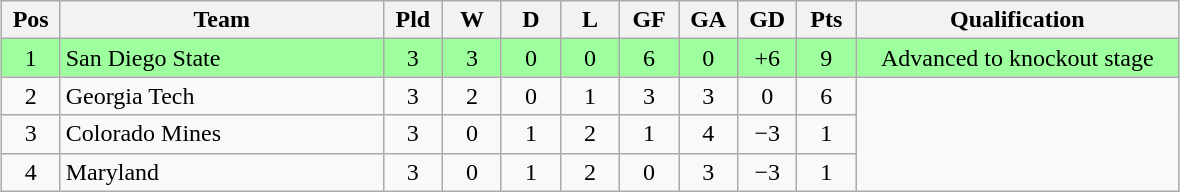<table class="wikitable" style="text-align:center; margin: 1em auto">
<tr>
<th style=width:2em>Pos</th>
<th style=width:13em>Team</th>
<th style=width:2em>Pld</th>
<th style=width:2em>W</th>
<th style=width:2em>D</th>
<th style=width:2em>L</th>
<th style=width:2em>GF</th>
<th style=width:2em>GA</th>
<th style=width:2em>GD</th>
<th style=width:2em>Pts</th>
<th style=width:13em>Qualification</th>
</tr>
<tr bgcolor="#9eff9e">
<td>1</td>
<td style="text-align:left">San Diego State</td>
<td>3</td>
<td>3</td>
<td>0</td>
<td>0</td>
<td>6</td>
<td>0</td>
<td>+6</td>
<td>9</td>
<td>Advanced to knockout stage</td>
</tr>
<tr>
<td>2</td>
<td style="text-align:left">Georgia Tech</td>
<td>3</td>
<td>2</td>
<td>0</td>
<td>1</td>
<td>3</td>
<td>3</td>
<td>0</td>
<td>6</td>
</tr>
<tr>
<td>3</td>
<td style="text-align:left">Colorado Mines</td>
<td>3</td>
<td>0</td>
<td>1</td>
<td>2</td>
<td>1</td>
<td>4</td>
<td>−3</td>
<td>1</td>
</tr>
<tr>
<td>4</td>
<td style="text-align:left">Maryland</td>
<td>3</td>
<td>0</td>
<td>1</td>
<td>2</td>
<td>0</td>
<td>3</td>
<td>−3</td>
<td>1</td>
</tr>
</table>
